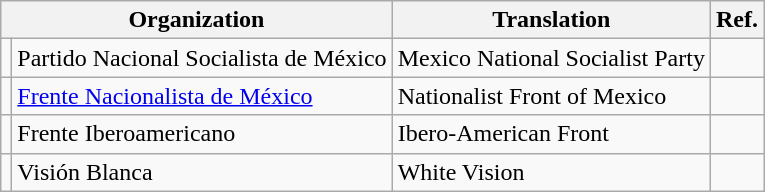<table class="wikitable">
<tr>
<th colspan="2">Organization</th>
<th>Translation</th>
<th>Ref.</th>
</tr>
<tr>
<td></td>
<td>Partido Nacional Socialista de México</td>
<td>Mexico National Socialist Party</td>
<td></td>
</tr>
<tr>
<td></td>
<td><a href='#'>Frente Nacionalista de México</a></td>
<td>Nationalist Front of Mexico</td>
<td></td>
</tr>
<tr>
<td></td>
<td>Frente Iberoamericano</td>
<td>Ibero-American Front</td>
<td></td>
</tr>
<tr>
<td></td>
<td>Visión Blanca</td>
<td>White Vision</td>
<td></td>
</tr>
</table>
